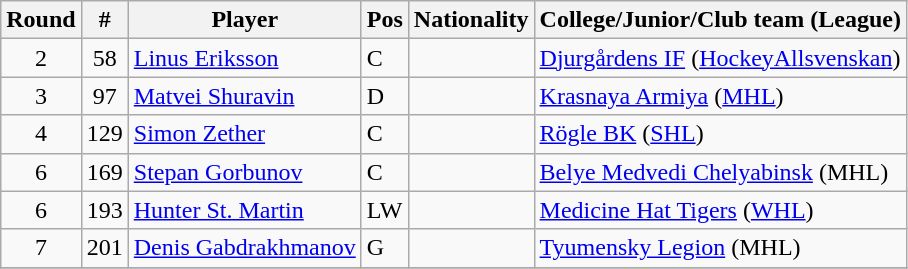<table class="wikitable">
<tr>
<th>Round</th>
<th>#</th>
<th>Player</th>
<th>Pos</th>
<th>Nationality</th>
<th>College/Junior/Club team (League)</th>
</tr>
<tr>
<td style="text-align:center;">2</td>
<td style="text-align:center;">58</td>
<td><a href='#'>Linus Eriksson</a></td>
<td>C</td>
<td></td>
<td><a href='#'>Djurgårdens IF</a> (<a href='#'>HockeyAllsvenskan</a>)</td>
</tr>
<tr>
<td style="text-align:center;">3</td>
<td style="text-align:center;">97</td>
<td><a href='#'>Matvei Shuravin</a></td>
<td>D</td>
<td></td>
<td><a href='#'>Krasnaya Armiya</a> (<a href='#'>MHL</a>)</td>
</tr>
<tr>
<td style="text-align:center;">4</td>
<td style="text-align:center;">129</td>
<td><a href='#'>Simon Zether</a></td>
<td>C</td>
<td></td>
<td><a href='#'>Rögle BK</a> (<a href='#'>SHL</a>)</td>
</tr>
<tr>
<td style="text-align:center;">6</td>
<td style="text-align:center;">169</td>
<td><a href='#'>Stepan Gorbunov</a></td>
<td>C</td>
<td></td>
<td><a href='#'>Belye Medvedi Chelyabinsk</a> (MHL)</td>
</tr>
<tr>
<td style="text-align:center;">6</td>
<td style="text-align:center;">193</td>
<td><a href='#'>Hunter St. Martin</a></td>
<td>LW</td>
<td></td>
<td><a href='#'>Medicine Hat Tigers</a> (<a href='#'>WHL</a>)</td>
</tr>
<tr>
<td style="text-align:center;">7</td>
<td style="text-align:center;">201</td>
<td><a href='#'>Denis Gabdrakhmanov</a></td>
<td>G</td>
<td></td>
<td><a href='#'>Tyumensky Legion</a> (MHL)</td>
</tr>
<tr>
</tr>
</table>
